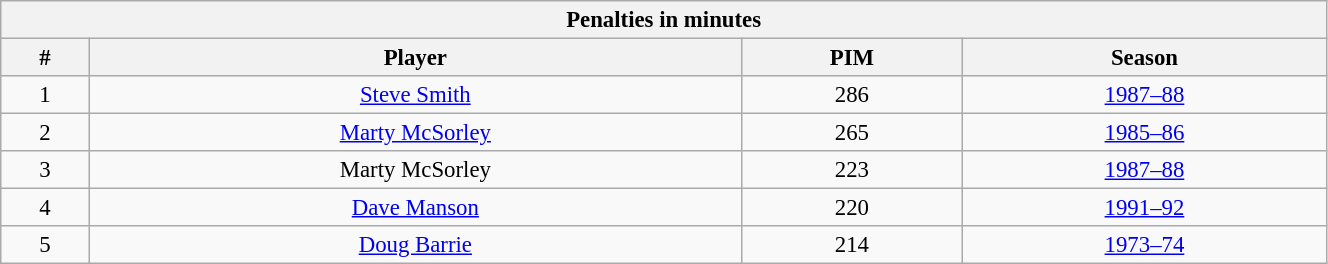<table class="wikitable" style="text-align: center; font-size: 95%" width="70%">
<tr>
<th colspan="4">Penalties in minutes</th>
</tr>
<tr>
<th>#</th>
<th>Player</th>
<th>PIM</th>
<th>Season</th>
</tr>
<tr>
<td>1</td>
<td><a href='#'>Steve Smith</a></td>
<td>286</td>
<td><a href='#'>1987–88</a></td>
</tr>
<tr>
<td>2</td>
<td><a href='#'>Marty McSorley</a></td>
<td>265</td>
<td><a href='#'>1985–86</a></td>
</tr>
<tr>
<td>3</td>
<td>Marty McSorley</td>
<td>223</td>
<td><a href='#'>1987–88</a></td>
</tr>
<tr>
<td>4</td>
<td><a href='#'>Dave Manson</a></td>
<td>220</td>
<td><a href='#'>1991–92</a></td>
</tr>
<tr>
<td>5</td>
<td><a href='#'>Doug Barrie</a></td>
<td>214</td>
<td><a href='#'>1973–74</a></td>
</tr>
</table>
